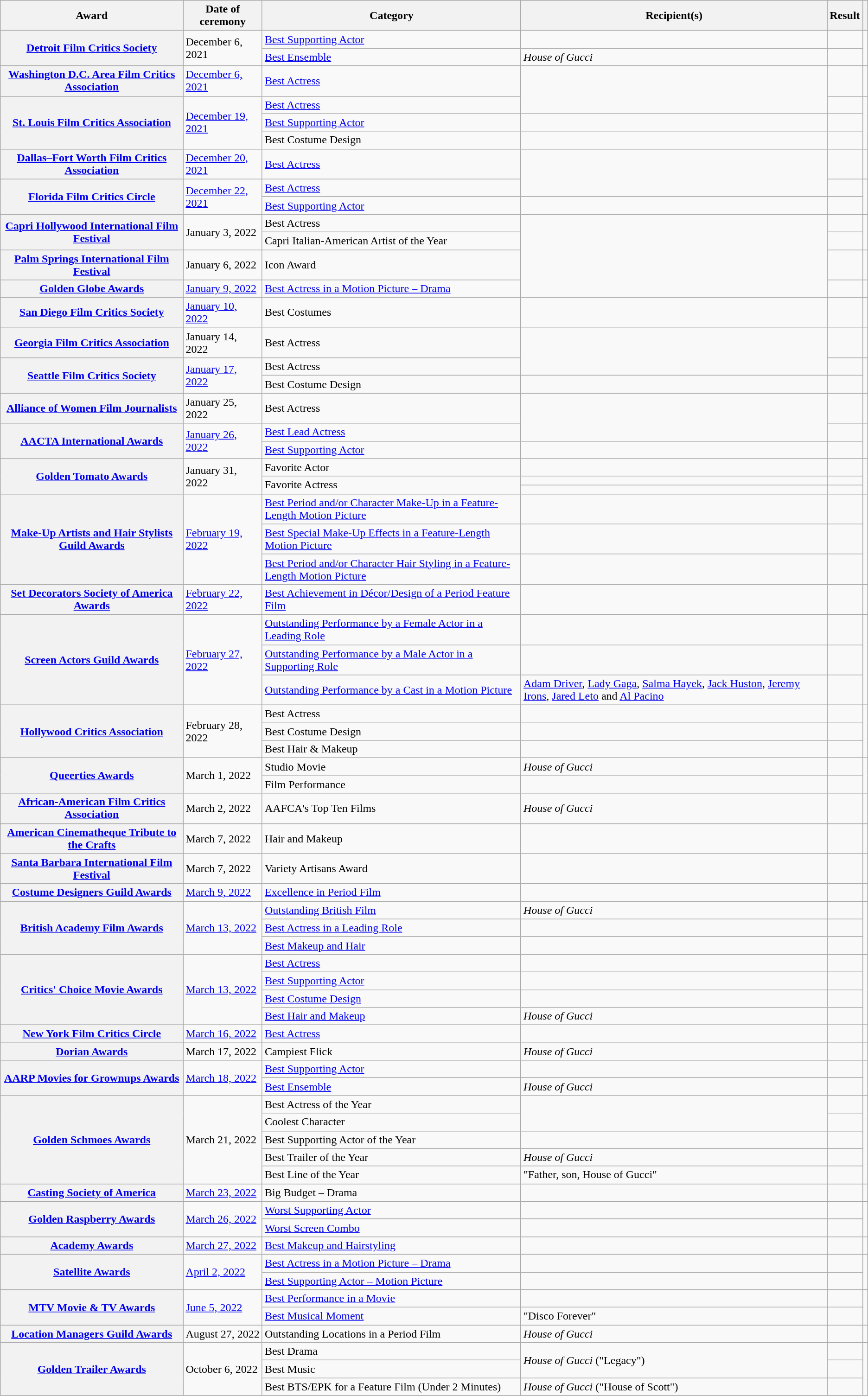<table class="wikitable plainrowheaders sortable">
<tr>
<th scope="col">Award</th>
<th scope="col">Date of ceremony</th>
<th scope="col">Category</th>
<th scope="col">Recipient(s)</th>
<th scope="col">Result</th>
<th scope="col" class="unsortable"></th>
</tr>
<tr>
<th scope="row" rowspan=2><a href='#'>Detroit Film Critics Society</a></th>
<td rowspan="2">December 6, 2021</td>
<td><a href='#'>Best Supporting Actor</a></td>
<td></td>
<td></td>
<td style="text-align:center;" rowspan="2"></td>
</tr>
<tr>
<td><a href='#'>Best Ensemble</a></td>
<td><em>House of Gucci</em></td>
<td></td>
</tr>
<tr>
<th scope="row"><a href='#'>Washington D.C. Area Film Critics Association</a></th>
<td><a href='#'>December 6, 2021</a></td>
<td><a href='#'>Best Actress</a></td>
<td rowspan="2"></td>
<td></td>
<td style="text-align:center;"></td>
</tr>
<tr>
<th scope="row" rowspan="3"><a href='#'>St. Louis Film Critics Association</a></th>
<td rowspan="3"><a href='#'>December 19, 2021</a></td>
<td><a href='#'>Best Actress</a></td>
<td></td>
<td style="text-align:center;" rowspan="3"></td>
</tr>
<tr>
<td><a href='#'>Best Supporting Actor</a></td>
<td></td>
<td></td>
</tr>
<tr>
<td>Best Costume Design</td>
<td></td>
<td></td>
</tr>
<tr>
<th scope="row"><a href='#'>Dallas–Fort Worth Film Critics Association</a></th>
<td><a href='#'>December 20, 2021</a></td>
<td><a href='#'>Best Actress</a></td>
<td rowspan="2"></td>
<td></td>
<td style="text-align:center;"></td>
</tr>
<tr>
<th scope="row" rowspan="2"><a href='#'>Florida Film Critics Circle</a></th>
<td rowspan="2"><a href='#'>December 22, 2021</a></td>
<td><a href='#'>Best Actress</a></td>
<td></td>
<td style="text-align:center;" rowspan="2"></td>
</tr>
<tr>
<td><a href='#'>Best Supporting Actor</a></td>
<td></td>
<td></td>
</tr>
<tr>
<th scope="row" rowspan="2"><a href='#'>Capri Hollywood International Film Festival</a></th>
<td rowspan="2">January 3, 2022</td>
<td>Best Actress</td>
<td rowspan="4"></td>
<td></td>
<td style="text-align:center;" rowspan="2"></td>
</tr>
<tr>
<td>Capri Italian-American Artist of the Year</td>
<td></td>
</tr>
<tr>
<th scope="row"><a href='#'>Palm Springs International Film Festival</a></th>
<td>January 6, 2022</td>
<td>Icon Award</td>
<td></td>
<td style="text-align:center;"></td>
</tr>
<tr>
<th scope="row"><a href='#'>Golden Globe Awards</a></th>
<td><a href='#'>January 9, 2022</a></td>
<td><a href='#'>Best Actress in a Motion Picture – Drama</a></td>
<td></td>
<td style="text-align:center;"></td>
</tr>
<tr>
<th scope="row"><a href='#'>San Diego Film Critics Society</a></th>
<td><a href='#'>January 10, 2022</a></td>
<td>Best Costumes</td>
<td></td>
<td></td>
<td style="text-align:center;"></td>
</tr>
<tr>
<th scope="row"><a href='#'>Georgia Film Critics Association</a></th>
<td>January 14, 2022</td>
<td>Best Actress</td>
<td rowspan="2"></td>
<td></td>
<td style="text-align:center;"></td>
</tr>
<tr>
<th scope="row" rowspan="2"><a href='#'>Seattle Film Critics Society</a></th>
<td rowspan="2"><a href='#'>January 17, 2022</a></td>
<td>Best Actress</td>
<td></td>
<td style="text-align:center;" rowspan="2"></td>
</tr>
<tr>
<td>Best Costume Design</td>
<td></td>
<td></td>
</tr>
<tr>
<th scope="row"><a href='#'>Alliance of Women Film Journalists</a></th>
<td>January 25, 2022</td>
<td>Best Actress</td>
<td rowspan="2"></td>
<td></td>
<td style="text-align:center;"></td>
</tr>
<tr>
<th scope="row" rowspan="2"><a href='#'>AACTA International Awards</a></th>
<td rowspan="2"><a href='#'>January 26, 2022</a></td>
<td><a href='#'>Best Lead Actress</a></td>
<td></td>
<td style="text-align:center;" rowspan="2"></td>
</tr>
<tr>
<td><a href='#'>Best Supporting Actor</a></td>
<td></td>
<td></td>
</tr>
<tr>
<th scope="row" rowspan="3"><a href='#'>Golden Tomato Awards</a></th>
<td rowspan="3">January 31, 2022</td>
<td>Favorite Actor</td>
<td></td>
<td></td>
<td style="text-align:center;" rowspan="3"></td>
</tr>
<tr>
<td rowspan="2">Favorite Actress</td>
<td></td>
<td></td>
</tr>
<tr>
<td></td>
<td></td>
</tr>
<tr>
<th scope="row" rowspan="3"><a href='#'>Make-Up Artists and Hair Stylists Guild Awards</a></th>
<td rowspan="3"><a href='#'>February 19, 2022</a></td>
<td><a href='#'>Best Period and/or Character Make-Up in a Feature-Length Motion Picture</a></td>
<td></td>
<td></td>
<td style="text-align:center;" rowspan="3"></td>
</tr>
<tr>
<td><a href='#'>Best Special Make-Up Effects in a Feature-Length Motion Picture</a></td>
<td></td>
<td></td>
</tr>
<tr>
<td><a href='#'>Best Period and/or Character Hair Styling in a Feature-Length Motion Picture</a></td>
<td></td>
<td></td>
</tr>
<tr>
<th scope="row"><a href='#'>Set Decorators Society of America Awards</a></th>
<td><a href='#'>February 22, 2022</a></td>
<td><a href='#'>Best Achievement in Décor/Design of a Period Feature Film</a></td>
<td></td>
<td></td>
<td style="text-align:center;"></td>
</tr>
<tr>
<th scope="row" rowspan="3"><a href='#'>Screen Actors Guild Awards</a></th>
<td rowspan="3"><a href='#'>February 27, 2022</a></td>
<td><a href='#'>Outstanding Performance by a Female Actor in a Leading Role</a></td>
<td></td>
<td></td>
<td style="text-align:center;" rowspan="3"></td>
</tr>
<tr>
<td><a href='#'>Outstanding Performance by a Male Actor in a Supporting Role</a></td>
<td></td>
<td></td>
</tr>
<tr>
<td><a href='#'>Outstanding Performance by a Cast in a Motion Picture</a></td>
<td><a href='#'>Adam Driver</a>, <a href='#'>Lady Gaga</a>, <a href='#'>Salma Hayek</a>, <a href='#'>Jack Huston</a>, <a href='#'>Jeremy Irons</a>, <a href='#'>Jared Leto</a> and <a href='#'>Al Pacino</a></td>
<td></td>
</tr>
<tr>
<th scope="row" rowspan="3"><a href='#'>Hollywood Critics Association</a></th>
<td rowspan="3">February 28, 2022</td>
<td>Best Actress</td>
<td></td>
<td></td>
<td style="text-align:center;" rowspan="3"></td>
</tr>
<tr>
<td>Best Costume Design</td>
<td></td>
<td></td>
</tr>
<tr>
<td>Best Hair & Makeup</td>
<td></td>
<td></td>
</tr>
<tr>
<th scope="row" rowspan="2"><a href='#'>Queerties Awards</a></th>
<td rowspan="2">March 1, 2022</td>
<td>Studio Movie</td>
<td><em>House of Gucci</em></td>
<td></td>
<td style="text-align:center;" rowspan="2"></td>
</tr>
<tr>
<td>Film Performance</td>
<td></td>
<td></td>
</tr>
<tr>
<th scope="row"><a href='#'>African-American Film Critics Association</a></th>
<td>March 2, 2022</td>
<td>AAFCA's Top Ten Films</td>
<td><em>House of Gucci</em></td>
<td></td>
<td style="text-align:center;"></td>
</tr>
<tr>
<th scope="row"><a href='#'>American Cinematheque Tribute to the Crafts</a></th>
<td>March 7, 2022</td>
<td>Hair and Makeup</td>
<td></td>
<td></td>
<td style="text-align:center;"></td>
</tr>
<tr>
<th scope="row"><a href='#'>Santa Barbara International Film Festival</a></th>
<td>March 7, 2022</td>
<td>Variety Artisans Award</td>
<td></td>
<td></td>
<td style="text-align:center;"></td>
</tr>
<tr>
<th scope="row"><a href='#'>Costume Designers Guild Awards</a></th>
<td><a href='#'>March 9, 2022</a></td>
<td><a href='#'>Excellence in Period Film</a></td>
<td></td>
<td></td>
<td style="text-align:center;"></td>
</tr>
<tr>
<th scope="row" rowspan="3"><a href='#'>British Academy Film Awards</a></th>
<td rowspan="3"><a href='#'>March 13, 2022</a></td>
<td><a href='#'>Outstanding British Film</a></td>
<td><em>House of Gucci</em></td>
<td></td>
<td style="text-align:center;" rowspan="3"></td>
</tr>
<tr>
<td><a href='#'>Best Actress in a Leading Role</a></td>
<td></td>
<td></td>
</tr>
<tr>
<td><a href='#'>Best Makeup and Hair</a></td>
<td></td>
<td></td>
</tr>
<tr>
<th scope="row" rowspan="4"><a href='#'>Critics' Choice Movie Awards</a></th>
<td rowspan="4"><a href='#'>March 13, 2022</a></td>
<td><a href='#'>Best Actress</a></td>
<td></td>
<td></td>
<td style="text-align:center;" rowspan="4"></td>
</tr>
<tr>
<td><a href='#'>Best Supporting Actor</a></td>
<td></td>
<td></td>
</tr>
<tr>
<td><a href='#'>Best Costume Design</a></td>
<td></td>
<td></td>
</tr>
<tr>
<td><a href='#'>Best Hair and Makeup</a></td>
<td><em>House of Gucci</em></td>
<td></td>
</tr>
<tr>
<th scope="row"><a href='#'>New York Film Critics Circle</a></th>
<td><a href='#'>March 16, 2022</a></td>
<td><a href='#'>Best Actress</a></td>
<td></td>
<td></td>
<td style="text-align:center;"></td>
</tr>
<tr>
<th scope="row"><a href='#'>Dorian Awards</a></th>
<td>March 17, 2022</td>
<td>Campiest Flick</td>
<td><em>House of Gucci</em></td>
<td></td>
<td style="text-align:center;"></td>
</tr>
<tr>
<th scope="row" rowspan="2"><a href='#'>AARP Movies for Grownups Awards</a></th>
<td rowspan="2"><a href='#'>March 18, 2022</a></td>
<td><a href='#'>Best Supporting Actor</a></td>
<td></td>
<td></td>
<td style="text-align:center;" rowspan="2"></td>
</tr>
<tr>
<td><a href='#'>Best Ensemble</a></td>
<td><em>House of Gucci</em></td>
<td></td>
</tr>
<tr>
<th scope="row" rowspan="5"><a href='#'>Golden Schmoes Awards</a></th>
<td rowspan="5">March 21, 2022</td>
<td>Best Actress of the Year</td>
<td rowspan="2"></td>
<td></td>
<td style="text-align:center;" rowspan="5"></td>
</tr>
<tr>
<td>Coolest Character</td>
<td></td>
</tr>
<tr>
<td>Best Supporting Actor of the Year</td>
<td></td>
<td></td>
</tr>
<tr>
<td>Best Trailer of the Year</td>
<td><em>House of Gucci</em></td>
<td></td>
</tr>
<tr>
<td>Best Line of the Year</td>
<td>"Father, son, House of Gucci"</td>
<td></td>
</tr>
<tr>
<th scope="row"><a href='#'>Casting Society of America</a></th>
<td><a href='#'>March 23, 2022</a></td>
<td>Big Budget – Drama</td>
<td></td>
<td></td>
<td style="text-align:center;"></td>
</tr>
<tr>
<th scope="row" rowspan="2"><a href='#'>Golden Raspberry Awards</a></th>
<td rowspan="2"><a href='#'>March 26, 2022</a></td>
<td><a href='#'>Worst Supporting Actor</a></td>
<td></td>
<td></td>
<td style="text-align:center;" rowspan="2"></td>
</tr>
<tr>
<td><a href='#'>Worst Screen Combo</a></td>
<td></td>
<td></td>
</tr>
<tr>
<th scope="row"><a href='#'>Academy Awards</a></th>
<td><a href='#'>March 27, 2022</a></td>
<td><a href='#'>Best Makeup and Hairstyling</a></td>
<td></td>
<td></td>
<td style="text-align:center;"></td>
</tr>
<tr>
<th scope="row" rowspan="2"><a href='#'>Satellite Awards</a></th>
<td rowspan="2"><a href='#'>April 2, 2022</a></td>
<td><a href='#'>Best Actress in a Motion Picture – Drama</a></td>
<td></td>
<td></td>
<td style="text-align:center;" rowspan="2"></td>
</tr>
<tr>
<td><a href='#'>Best Supporting Actor – Motion Picture</a></td>
<td></td>
<td></td>
</tr>
<tr>
<th scope="row" rowspan="2"><a href='#'>MTV Movie & TV Awards</a></th>
<td rowspan="2"><a href='#'>June 5, 2022</a></td>
<td><a href='#'>Best Performance in a Movie</a></td>
<td></td>
<td></td>
<td style="text-align:center;" rowspan="2"></td>
</tr>
<tr>
<td><a href='#'>Best Musical Moment</a></td>
<td>"Disco Forever"</td>
<td></td>
</tr>
<tr>
<th scope="row"><a href='#'>Location Managers Guild Awards</a></th>
<td>August 27, 2022</td>
<td>Outstanding Locations in a Period Film</td>
<td><em>House of Gucci</em></td>
<td></td>
<td style="text-align:center;"></td>
</tr>
<tr>
<th scope="row" rowspan="3"><a href='#'>Golden Trailer Awards</a></th>
<td rowspan="3">October 6, 2022</td>
<td>Best Drama</td>
<td rowspan="2"><em>House of Gucci</em> ("Legacy")</td>
<td></td>
<td style="text-align:center;" rowspan="3"></td>
</tr>
<tr>
<td>Best Music</td>
<td></td>
</tr>
<tr>
<td>Best BTS/EPK for a Feature Film (Under 2 Minutes)</td>
<td><em>House of Gucci</em> ("House of Scott")</td>
<td></td>
</tr>
</table>
